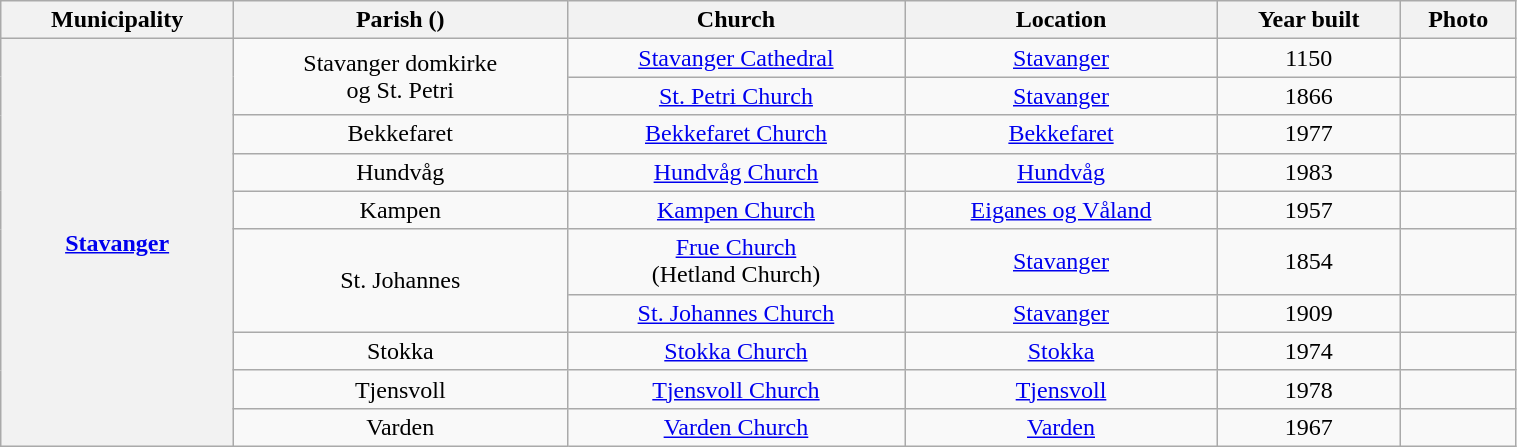<table class="wikitable" style="text-align: center; width: 80%;">
<tr>
<th>Municipality</th>
<th>Parish ()</th>
<th>Church</th>
<th>Location</th>
<th>Year built</th>
<th>Photo</th>
</tr>
<tr>
<th rowspan="10"><a href='#'>Stavanger</a></th>
<td rowspan="2">Stavanger domkirke<br>og St. Petri</td>
<td><a href='#'>Stavanger Cathedral</a></td>
<td><a href='#'>Stavanger</a></td>
<td>1150</td>
<td></td>
</tr>
<tr>
<td><a href='#'>St. Petri Church</a></td>
<td><a href='#'>Stavanger</a></td>
<td>1866</td>
<td></td>
</tr>
<tr>
<td rowspan="1">Bekkefaret</td>
<td><a href='#'>Bekkefaret Church</a></td>
<td><a href='#'>Bekkefaret</a></td>
<td>1977</td>
<td></td>
</tr>
<tr>
<td rowspan="1">Hundvåg</td>
<td><a href='#'>Hundvåg Church</a></td>
<td><a href='#'>Hundvåg</a></td>
<td>1983</td>
<td></td>
</tr>
<tr>
<td rowspan="1">Kampen</td>
<td><a href='#'>Kampen Church</a></td>
<td><a href='#'>Eiganes og Våland</a></td>
<td>1957</td>
<td></td>
</tr>
<tr>
<td rowspan="2">St. Johannes</td>
<td><a href='#'>Frue Church</a><br>(Hetland Church)</td>
<td><a href='#'>Stavanger</a></td>
<td>1854</td>
<td></td>
</tr>
<tr>
<td><a href='#'>St. Johannes Church</a></td>
<td><a href='#'>Stavanger</a></td>
<td>1909</td>
<td></td>
</tr>
<tr>
<td rowspan="1">Stokka</td>
<td><a href='#'>Stokka Church</a></td>
<td><a href='#'>Stokka</a></td>
<td>1974</td>
<td></td>
</tr>
<tr>
<td rowspan="1">Tjensvoll</td>
<td><a href='#'>Tjensvoll Church</a></td>
<td><a href='#'>Tjensvoll</a></td>
<td>1978</td>
<td></td>
</tr>
<tr>
<td rowspan="1">Varden</td>
<td><a href='#'>Varden Church</a></td>
<td><a href='#'>Varden</a></td>
<td>1967</td>
<td></td>
</tr>
</table>
